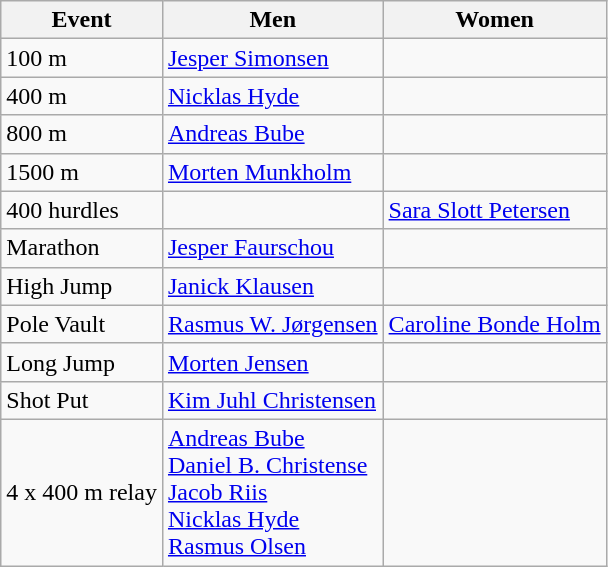<table class=wikitable style="font-size:100%">
<tr>
<th>Event</th>
<th>Men</th>
<th>Women</th>
</tr>
<tr>
<td>100 m</td>
<td><a href='#'>Jesper Simonsen</a></td>
<td></td>
</tr>
<tr>
<td>400 m</td>
<td><a href='#'>Nicklas Hyde</a></td>
<td></td>
</tr>
<tr>
<td>800 m</td>
<td><a href='#'>Andreas Bube</a></td>
<td></td>
</tr>
<tr>
<td>1500 m</td>
<td><a href='#'>Morten Munkholm</a></td>
<td></td>
</tr>
<tr>
<td>400 hurdles</td>
<td></td>
<td><a href='#'>Sara Slott Petersen</a></td>
</tr>
<tr>
<td>Marathon</td>
<td><a href='#'>Jesper Faurschou</a></td>
<td></td>
</tr>
<tr>
<td>High Jump</td>
<td><a href='#'>Janick Klausen</a></td>
<td></td>
</tr>
<tr>
<td>Pole Vault</td>
<td><a href='#'>Rasmus W. Jørgensen</a></td>
<td><a href='#'>Caroline Bonde Holm</a></td>
</tr>
<tr>
<td>Long Jump</td>
<td><a href='#'>Morten Jensen</a></td>
<td></td>
</tr>
<tr>
<td>Shot Put</td>
<td><a href='#'>Kim Juhl Christensen</a></td>
<td></td>
</tr>
<tr>
<td>4 x 400 m relay</td>
<td><a href='#'>Andreas Bube</a> <br> <a href='#'>Daniel B. Christense</a> <br> <a href='#'>Jacob Riis</a> <br> <a href='#'>Nicklas Hyde</a> <br> <a href='#'>Rasmus Olsen</a></td>
<td></td>
</tr>
</table>
